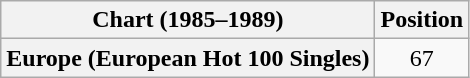<table class="wikitable plainrowheaders" style="text-align:center">
<tr>
<th scope="col">Chart (1985–1989)</th>
<th scope="col">Position</th>
</tr>
<tr>
<th scope="row">Europe (European Hot 100 Singles)</th>
<td>67</td>
</tr>
</table>
